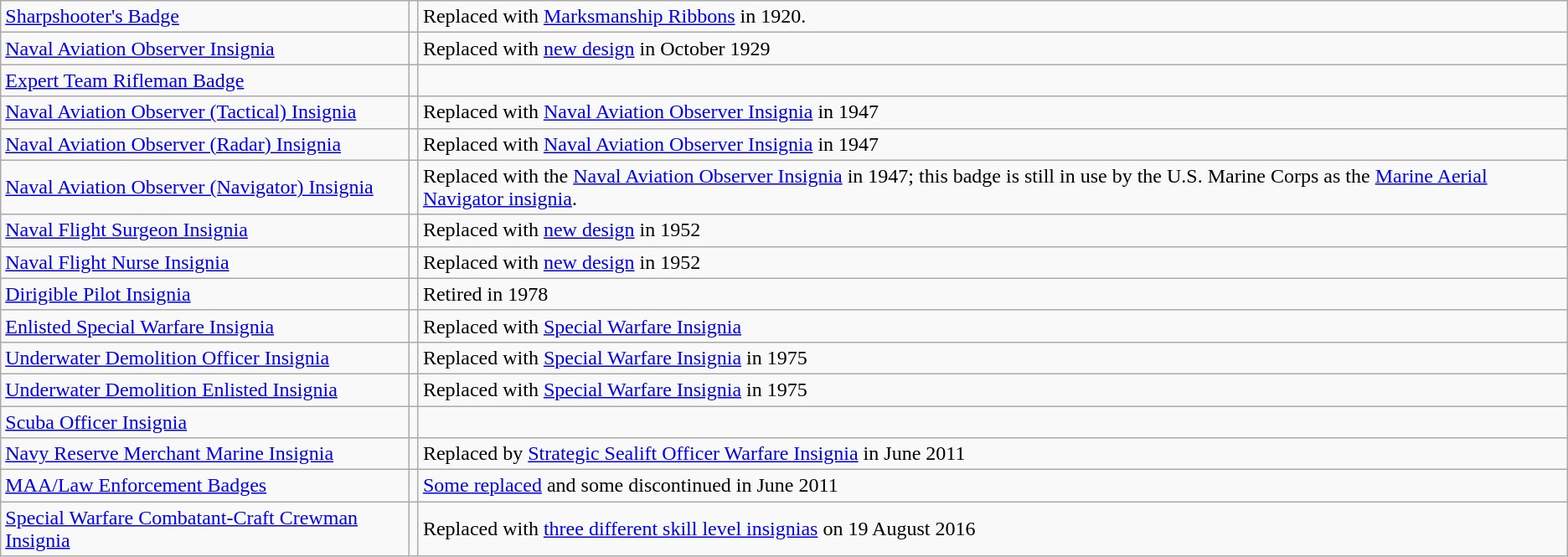<table class="wikitable">
<tr>
<td align="left"><a href='#'>Sharpshooter's Badge</a></td>
<td align="center"></td>
<td>Replaced with <a href='#'>Marksmanship Ribbons</a> in 1920.</td>
</tr>
<tr>
<td align="left"><a href='#'>Naval Aviation Observer Insignia</a></td>
<td align="center"></td>
<td>Replaced with <a href='#'>new design</a> in October 1929</td>
</tr>
<tr>
<td align="left"><a href='#'>Expert Team Rifleman Badge</a></td>
<td align="center"></td>
</tr>
<tr>
<td align="left"><a href='#'>Naval Aviation Observer (Tactical) Insignia</a></td>
<td align="center"></td>
<td>Replaced with <a href='#'>Naval Aviation Observer Insignia</a> in 1947</td>
</tr>
<tr>
<td align="left"><a href='#'>Naval Aviation Observer (Radar) Insignia</a></td>
<td align="center"></td>
<td>Replaced with <a href='#'>Naval Aviation Observer Insignia</a> in 1947</td>
</tr>
<tr>
<td align="left"><a href='#'>Naval Aviation Observer (Navigator) Insignia</a></td>
<td align="center"></td>
<td>Replaced with the <a href='#'>Naval Aviation Observer Insignia</a> in 1947; this badge is still in use by the U.S. Marine Corps as the <a href='#'>Marine Aerial Navigator insignia</a>.</td>
</tr>
<tr>
<td align="left"><a href='#'>Naval Flight Surgeon Insignia</a></td>
<td align="center"></td>
<td>Replaced with <a href='#'>new design</a> in 1952</td>
</tr>
<tr>
<td align="left"><a href='#'>Naval Flight Nurse Insignia</a></td>
<td align="center"></td>
<td>Replaced with <a href='#'>new design</a> in 1952</td>
</tr>
<tr>
<td align="left"><a href='#'>Dirigible Pilot Insignia</a></td>
<td align="center"></td>
<td>Retired in 1978</td>
</tr>
<tr>
<td align="left"><a href='#'>Enlisted Special Warfare Insignia</a></td>
<td align="center"></td>
<td>Replaced with <a href='#'>Special Warfare Insignia</a></td>
</tr>
<tr>
<td align="left"><a href='#'>Underwater Demolition Officer Insignia</a></td>
<td align="center"></td>
<td>Replaced with <a href='#'>Special Warfare Insignia</a> in 1975</td>
</tr>
<tr>
<td align="left"><a href='#'>Underwater Demolition Enlisted Insignia</a></td>
<td align="center"></td>
<td>Replaced with <a href='#'>Special Warfare Insignia</a> in 1975</td>
</tr>
<tr>
<td align="left"><a href='#'>Scuba Officer Insignia</a></td>
<td align="center"></td>
</tr>
<tr>
<td align="left"><a href='#'>Navy Reserve Merchant Marine Insignia</a></td>
<td align="center"></td>
<td>Replaced by <a href='#'>Strategic Sealift Officer Warfare Insignia</a> in June 2011</td>
</tr>
<tr>
<td align="left"><a href='#'>MAA/Law Enforcement Badges</a></td>
<td align="center"></td>
<td><a href='#'>Some replaced</a> and some discontinued in June 2011</td>
</tr>
<tr>
<td align="left"><a href='#'>Special Warfare Combatant-Craft Crewman Insignia</a></td>
<td align="center"></td>
<td>Replaced with <a href='#'>three different skill level insignias</a> on 19 August 2016</td>
</tr>
</table>
